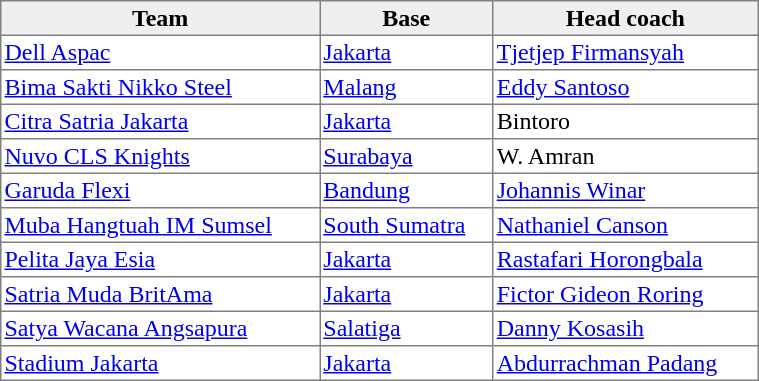<table class="toccolours" border="1" cellpadding="2" style="border-collapse: collapse; text-align: left; width: 40%;">
<tr style="background:#efefef; text-align: center">
<th>Team</th>
<th>Base</th>
<th>Head coach</th>
</tr>
<tr style="">
<td><a href='#'>Dell Aspac</a></td>
<td><a href='#'>Jakarta</a></td>
<td><a href='#'>Tjetjep Firmansyah</a></td>
</tr>
<tr>
<td><a href='#'>Bima Sakti Nikko Steel</a></td>
<td><a href='#'>Malang</a></td>
<td><a href='#'>Eddy Santoso</a></td>
</tr>
<tr>
<td><a href='#'>Citra Satria Jakarta</a></td>
<td><a href='#'>Jakarta</a></td>
<td>Bintoro</td>
</tr>
<tr>
<td><a href='#'>Nuvo CLS Knights</a></td>
<td><a href='#'>Surabaya</a></td>
<td>W. Amran</td>
</tr>
<tr>
<td><a href='#'>Garuda Flexi</a></td>
<td><a href='#'>Bandung</a></td>
<td><a href='#'>Johannis Winar</a></td>
</tr>
<tr>
<td><a href='#'>Muba Hangtuah IM Sumsel</a></td>
<td><a href='#'>South Sumatra</a></td>
<td><a href='#'>Nathaniel Canson</a></td>
</tr>
<tr>
<td><a href='#'>Pelita Jaya Esia</a></td>
<td><a href='#'>Jakarta</a></td>
<td><a href='#'>Rastafari Horongbala</a></td>
</tr>
<tr>
<td><a href='#'>Satria Muda BritAma</a></td>
<td><a href='#'>Jakarta</a></td>
<td><a href='#'>Fictor Gideon Roring</a></td>
</tr>
<tr>
<td><a href='#'>Satya Wacana Angsapura</a></td>
<td><a href='#'>Salatiga</a></td>
<td><a href='#'>Danny Kosasih</a></td>
</tr>
<tr>
<td><a href='#'>Stadium Jakarta</a></td>
<td><a href='#'>Jakarta</a></td>
<td><a href='#'>Abdurrachman Padang</a></td>
</tr>
</table>
